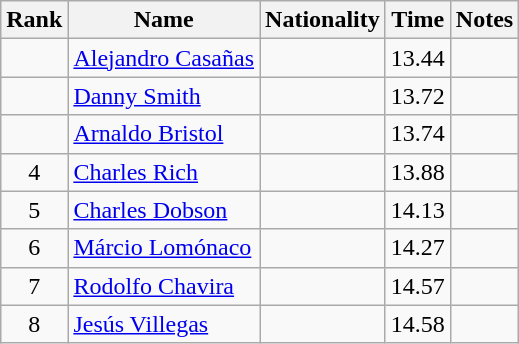<table class="wikitable sortable" style="text-align:center">
<tr>
<th>Rank</th>
<th>Name</th>
<th>Nationality</th>
<th>Time</th>
<th>Notes</th>
</tr>
<tr>
<td></td>
<td align=left><a href='#'>Alejandro Casañas</a></td>
<td align=left></td>
<td>13.44</td>
<td></td>
</tr>
<tr>
<td></td>
<td align=left><a href='#'>Danny Smith</a></td>
<td align=left></td>
<td>13.72</td>
<td></td>
</tr>
<tr>
<td></td>
<td align=left><a href='#'>Arnaldo Bristol</a></td>
<td align=left></td>
<td>13.74</td>
<td></td>
</tr>
<tr>
<td>4</td>
<td align=left><a href='#'>Charles Rich</a></td>
<td align=left></td>
<td>13.88</td>
<td></td>
</tr>
<tr>
<td>5</td>
<td align=left><a href='#'>Charles Dobson</a></td>
<td align=left></td>
<td>14.13</td>
<td></td>
</tr>
<tr>
<td>6</td>
<td align=left><a href='#'>Márcio Lomónaco</a></td>
<td align=left></td>
<td>14.27</td>
<td></td>
</tr>
<tr>
<td>7</td>
<td align=left><a href='#'>Rodolfo Chavira</a></td>
<td align=left></td>
<td>14.57</td>
<td></td>
</tr>
<tr>
<td>8</td>
<td align=left><a href='#'>Jesús Villegas</a></td>
<td align=left></td>
<td>14.58</td>
<td></td>
</tr>
</table>
